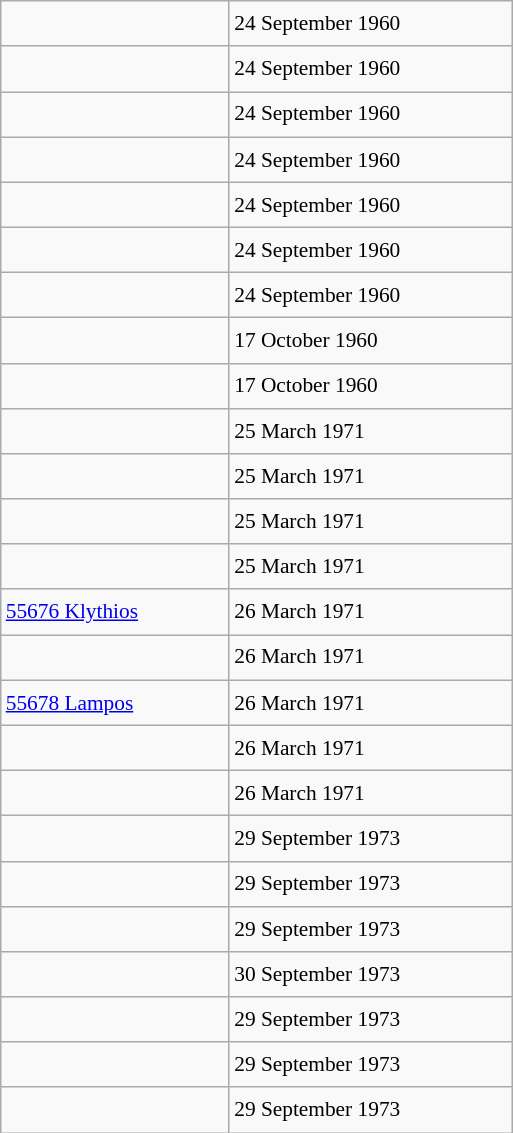<table class="wikitable" style="font-size: 89%; float: left; width: 24em; margin-right: 1em; line-height: 1.65em">
<tr>
<td></td>
<td>24 September 1960</td>
</tr>
<tr>
<td></td>
<td>24 September 1960</td>
</tr>
<tr>
<td></td>
<td>24 September 1960</td>
</tr>
<tr>
<td></td>
<td>24 September 1960</td>
</tr>
<tr>
<td></td>
<td>24 September 1960</td>
</tr>
<tr>
<td></td>
<td>24 September 1960</td>
</tr>
<tr>
<td></td>
<td>24 September 1960</td>
</tr>
<tr>
<td></td>
<td>17 October 1960</td>
</tr>
<tr>
<td></td>
<td>17 October 1960</td>
</tr>
<tr>
<td></td>
<td>25 March 1971</td>
</tr>
<tr>
<td></td>
<td>25 March 1971</td>
</tr>
<tr>
<td></td>
<td>25 March 1971</td>
</tr>
<tr>
<td></td>
<td>25 March 1971</td>
</tr>
<tr>
<td><a href='#'>55676 Klythios</a></td>
<td>26 March 1971</td>
</tr>
<tr>
<td></td>
<td>26 March 1971</td>
</tr>
<tr>
<td><a href='#'>55678 Lampos</a></td>
<td>26 March 1971</td>
</tr>
<tr>
<td></td>
<td>26 March 1971</td>
</tr>
<tr>
<td></td>
<td>26 March 1971</td>
</tr>
<tr>
<td></td>
<td>29 September 1973</td>
</tr>
<tr>
<td></td>
<td>29 September 1973</td>
</tr>
<tr>
<td></td>
<td>29 September 1973</td>
</tr>
<tr>
<td></td>
<td>30 September 1973</td>
</tr>
<tr>
<td></td>
<td>29 September 1973</td>
</tr>
<tr>
<td></td>
<td>29 September 1973</td>
</tr>
<tr>
<td></td>
<td>29 September 1973</td>
</tr>
</table>
